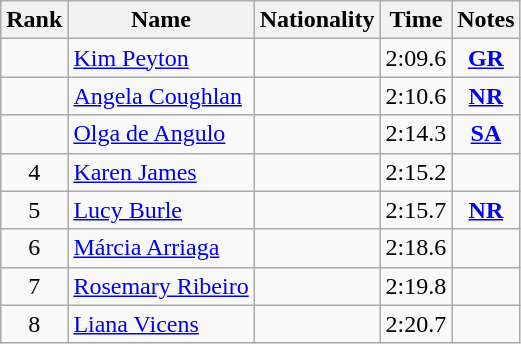<table class="wikitable sortable" style="text-align:center">
<tr>
<th>Rank</th>
<th>Name</th>
<th>Nationality</th>
<th>Time</th>
<th>Notes</th>
</tr>
<tr>
<td></td>
<td align=left><a href='#'>Kim Peyton</a></td>
<td align=left></td>
<td>2:09.6</td>
<td><strong><a href='#'>GR</a></strong></td>
</tr>
<tr>
<td></td>
<td align=left><a href='#'>Angela Coughlan</a></td>
<td align=left></td>
<td>2:10.6</td>
<td><strong><a href='#'>NR</a></strong></td>
</tr>
<tr>
<td></td>
<td align=left><a href='#'>Olga de Angulo</a></td>
<td align=left></td>
<td>2:14.3</td>
<td><strong><a href='#'>SA</a></strong></td>
</tr>
<tr>
<td>4</td>
<td align=left><a href='#'>Karen James</a></td>
<td align=left></td>
<td>2:15.2</td>
<td></td>
</tr>
<tr>
<td>5</td>
<td align=left><a href='#'>Lucy Burle</a></td>
<td align=left></td>
<td>2:15.7</td>
<td><strong><a href='#'>NR</a></strong></td>
</tr>
<tr>
<td>6</td>
<td align=left><a href='#'>Márcia Arriaga</a></td>
<td align=left></td>
<td>2:18.6</td>
<td></td>
</tr>
<tr>
<td>7</td>
<td align=left><a href='#'>Rosemary Ribeiro</a></td>
<td align=left></td>
<td>2:19.8</td>
<td></td>
</tr>
<tr>
<td>8</td>
<td align=left><a href='#'>Liana Vicens</a></td>
<td align=left></td>
<td>2:20.7</td>
<td></td>
</tr>
</table>
